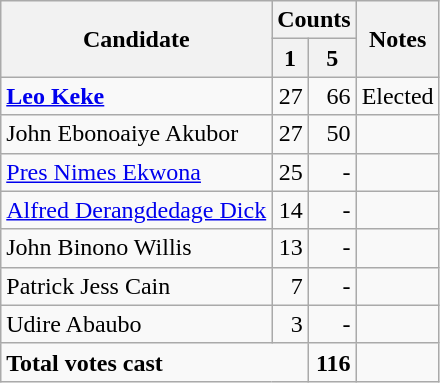<table class=wikitable style=text-align:right>
<tr>
<th rowspan=2>Candidate</th>
<th colspan=2>Counts</th>
<th rowspan=2>Notes</th>
</tr>
<tr>
<th>1</th>
<th>5</th>
</tr>
<tr>
<td align=left><strong><a href='#'>Leo Keke</a></strong></td>
<td>27</td>
<td>66</td>
<td align=left>Elected</td>
</tr>
<tr>
<td align=left>John Ebonoaiye Akubor</td>
<td>27</td>
<td>50</td>
<td align=left></td>
</tr>
<tr>
<td align=left><a href='#'>Pres Nimes Ekwona</a></td>
<td>25</td>
<td>-</td>
<td align=left></td>
</tr>
<tr>
<td align=left><a href='#'>Alfred Derangdedage Dick</a></td>
<td>14</td>
<td>-</td>
<td align=left></td>
</tr>
<tr>
<td align=left>John Binono Willis</td>
<td>13</td>
<td>-</td>
<td align=left></td>
</tr>
<tr>
<td align=left>Patrick Jess Cain</td>
<td>7</td>
<td>-</td>
<td align=left></td>
</tr>
<tr>
<td align=left>Udire Abaubo</td>
<td>3</td>
<td>-</td>
<td align=left></td>
</tr>
<tr>
<td align=left colspan=2><strong>Total votes cast</strong></td>
<td><strong>116</strong></td>
</tr>
</table>
